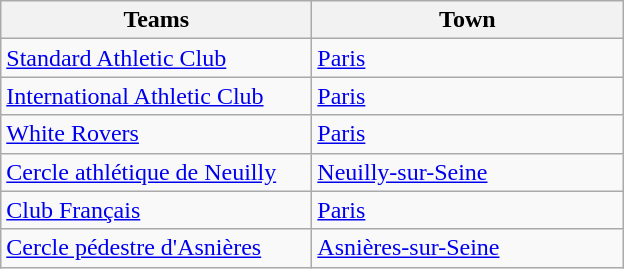<table class="wikitable">
<tr>
<th width=200px>Teams</th>
<th width=200px>Town</th>
</tr>
<tr>
<td><a href='#'>Standard Athletic Club</a></td>
<td><a href='#'>Paris</a></td>
</tr>
<tr>
<td><a href='#'>International Athletic Club</a></td>
<td><a href='#'>Paris</a></td>
</tr>
<tr>
<td><a href='#'>White Rovers</a></td>
<td><a href='#'>Paris</a></td>
</tr>
<tr>
<td><a href='#'>Cercle athlétique de Neuilly</a></td>
<td><a href='#'>Neuilly-sur-Seine</a></td>
</tr>
<tr>
<td><a href='#'>Club Français</a></td>
<td><a href='#'>Paris</a></td>
</tr>
<tr>
<td><a href='#'>Cercle pédestre d'Asnières</a></td>
<td><a href='#'>Asnières-sur-Seine</a></td>
</tr>
</table>
